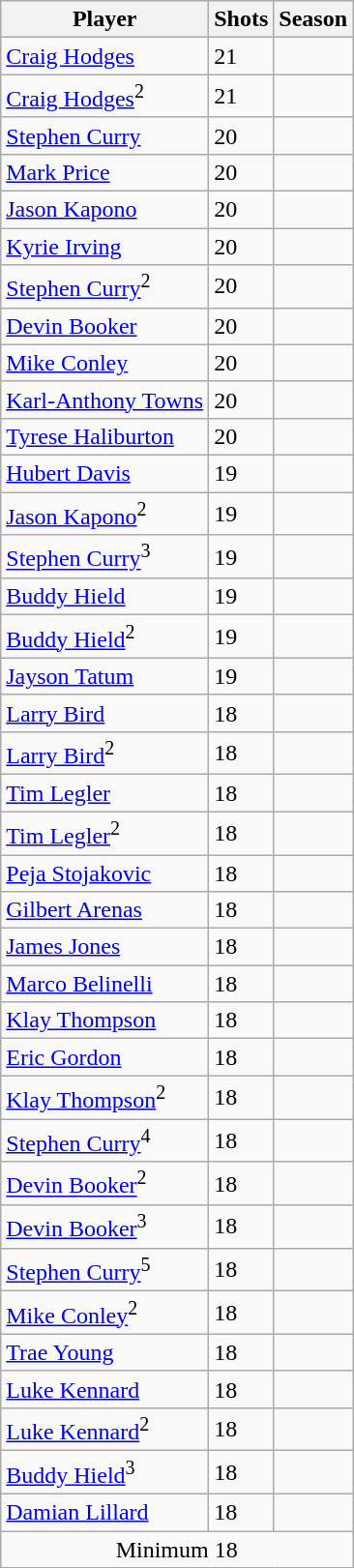<table class="wikitable">
<tr>
<th>Player</th>
<th>Shots</th>
<th>Season</th>
</tr>
<tr>
<td><a href='#'>Craig Hodges</a></td>
<td>21</td>
<td></td>
</tr>
<tr>
<td><a href='#'>Craig Hodges</a><sup>2</sup></td>
<td>21</td>
<td></td>
</tr>
<tr>
<td><a href='#'>Stephen Curry</a></td>
<td>20</td>
<td></td>
</tr>
<tr>
<td><a href='#'>Mark Price</a></td>
<td>20</td>
<td></td>
</tr>
<tr>
<td><a href='#'>Jason Kapono</a></td>
<td>20</td>
<td></td>
</tr>
<tr>
<td><a href='#'>Kyrie Irving</a></td>
<td>20</td>
<td></td>
</tr>
<tr>
<td><a href='#'>Stephen Curry</a><sup>2</sup></td>
<td>20</td>
<td></td>
</tr>
<tr>
<td><a href='#'>Devin Booker</a></td>
<td>20</td>
<td></td>
</tr>
<tr>
<td><a href='#'>Mike Conley</a></td>
<td>20</td>
<td></td>
</tr>
<tr>
<td><a href='#'>Karl-Anthony Towns</a></td>
<td>20</td>
<td></td>
</tr>
<tr>
<td><a href='#'>Tyrese Haliburton</a></td>
<td>20</td>
<td></td>
</tr>
<tr>
<td><a href='#'>Hubert Davis</a></td>
<td>19</td>
<td></td>
</tr>
<tr>
<td><a href='#'>Jason Kapono</a><sup>2</sup></td>
<td>19</td>
<td></td>
</tr>
<tr>
<td><a href='#'>Stephen Curry</a><sup>3</sup></td>
<td>19</td>
<td></td>
</tr>
<tr>
<td><a href='#'>Buddy Hield</a></td>
<td>19</td>
<td><br></td>
</tr>
<tr>
<td><a href='#'>Buddy Hield</a><sup>2</sup></td>
<td>19</td>
<td><br></td>
</tr>
<tr>
<td><a href='#'>Jayson Tatum</a></td>
<td>19</td>
<td><br></td>
</tr>
<tr>
<td><a href='#'>Larry Bird</a></td>
<td>18</td>
<td></td>
</tr>
<tr>
<td><a href='#'>Larry Bird</a><sup>2</sup></td>
<td>18</td>
<td></td>
</tr>
<tr>
<td><a href='#'>Tim Legler</a></td>
<td>18</td>
<td></td>
</tr>
<tr>
<td><a href='#'>Tim Legler</a><sup>2</sup></td>
<td>18</td>
<td></td>
</tr>
<tr>
<td><a href='#'>Peja Stojakovic</a></td>
<td>18</td>
<td></td>
</tr>
<tr>
<td><a href='#'>Gilbert Arenas</a></td>
<td>18</td>
<td></td>
</tr>
<tr>
<td><a href='#'>James Jones</a></td>
<td>18</td>
<td></td>
</tr>
<tr>
<td><a href='#'>Marco Belinelli</a></td>
<td>18</td>
<td></td>
</tr>
<tr>
<td><a href='#'>Klay Thompson</a></td>
<td>18</td>
<td></td>
</tr>
<tr>
<td><a href='#'>Eric Gordon</a></td>
<td>18</td>
<td></td>
</tr>
<tr>
<td><a href='#'>Klay Thompson</a><sup>2</sup></td>
<td>18</td>
<td></td>
</tr>
<tr>
<td><a href='#'>Stephen Curry</a><sup>4</sup></td>
<td>18</td>
<td></td>
</tr>
<tr>
<td><a href='#'>Devin Booker</a><sup>2</sup></td>
<td>18</td>
<td><br></td>
</tr>
<tr>
<td><a href='#'>Devin Booker</a><sup>3</sup></td>
<td>18</td>
<td><br></td>
</tr>
<tr>
<td><a href='#'>Stephen Curry</a><sup>5</sup></td>
<td>18</td>
<td></td>
</tr>
<tr>
<td><a href='#'>Mike Conley</a><sup>2</sup></td>
<td>18</td>
<td></td>
</tr>
<tr>
<td><a href='#'>Trae Young</a></td>
<td>18</td>
<td></td>
</tr>
<tr>
<td><a href='#'>Luke Kennard</a></td>
<td>18</td>
<td></td>
</tr>
<tr>
<td><a href='#'>Luke Kennard</a><sup>2</sup></td>
<td>18</td>
<td></td>
</tr>
<tr>
<td><a href='#'>Buddy Hield</a><sup>3</sup></td>
<td>18</td>
<td></td>
</tr>
<tr>
<td><a href='#'>Damian Lillard</a></td>
<td>18</td>
<td></td>
</tr>
<tr>
<td colspan=3 style="text-align:center;">Minimum 18</td>
</tr>
</table>
